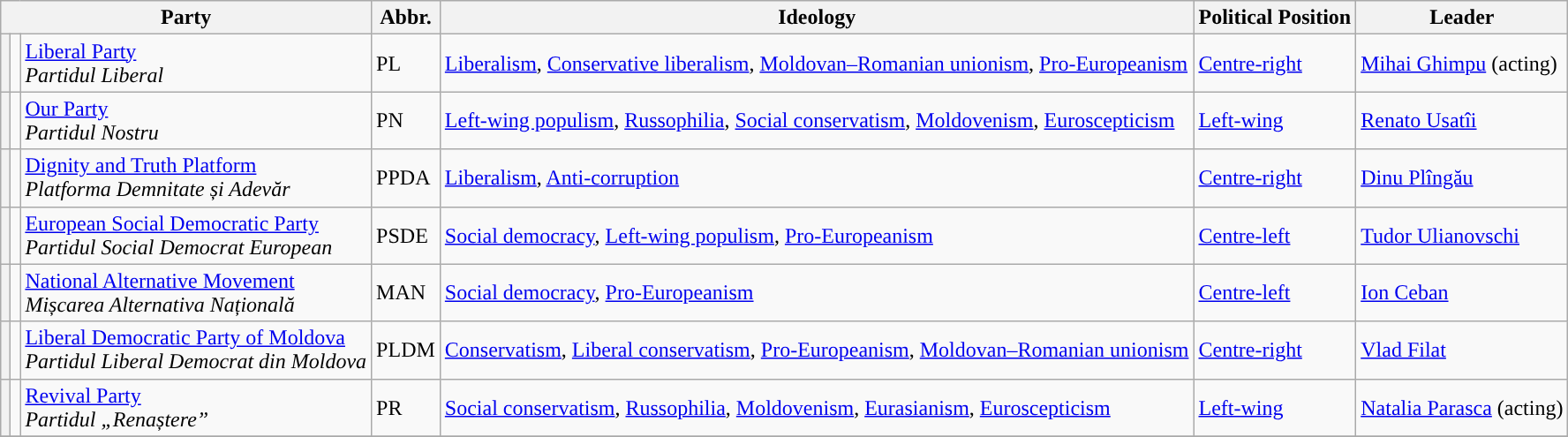<table class="wikitable sortable">
<tr>
<th colspan="3">Party</th>
<th>Abbr.</th>
<th>Ideology</th>
<th>Political Position</th>
<th>Leader</th>
</tr>
<tr>
<th style="background-color:"></th>
<td></td>
<td><a href='#'>Liberal Party</a><br><em>Partidul Liberal</em></td>
<td>PL</td>
<td><a href='#'>Liberalism</a>, <a href='#'>Conservative liberalism</a>, <a href='#'>Moldovan–Romanian unionism</a>, <a href='#'>Pro-Europeanism</a></td>
<td><a href='#'>Centre-right</a></td>
<td><a href='#'>Mihai Ghimpu</a> (acting)</td>
</tr>
<tr>
<th style="background-color:"></th>
<td></td>
<td><a href='#'>Our Party</a><br><em>Partidul Nostru</em></td>
<td>PN</td>
<td><a href='#'>Left-wing populism</a>, <a href='#'>Russophilia</a>, <a href='#'>Social conservatism</a>, <a href='#'>Moldovenism</a>, <a href='#'>Euroscepticism</a></td>
<td><a href='#'>Left-wing</a></td>
<td><a href='#'>Renato Usatîi</a></td>
</tr>
<tr>
<th style="background-color:"></th>
<td></td>
<td><a href='#'>Dignity and Truth Platform</a><br><em>Platforma Demnitate și Adevăr</em></td>
<td>PPDA</td>
<td><a href='#'>Liberalism</a>, <a href='#'>Anti-corruption</a></td>
<td><a href='#'>Centre-right</a></td>
<td><a href='#'>Dinu Plîngău</a></td>
</tr>
<tr>
<th style="background-color:"></th>
<td></td>
<td><a href='#'>European Social Democratic Party</a><br><em>Partidul Social Democrat European</em></td>
<td>PSDE</td>
<td><a href='#'>Social democracy</a>, <a href='#'>Left-wing populism</a>, <a href='#'>Pro-Europeanism</a></td>
<td><a href='#'>Centre-left</a></td>
<td><a href='#'>Tudor Ulianovschi</a></td>
</tr>
<tr>
<th style="background-color:"></th>
<td></td>
<td><a href='#'>National Alternative Movement</a><br><em>Mișcarea Alternativa Națională</em></td>
<td>MAN</td>
<td><a href='#'>Social democracy</a>, <a href='#'>Pro-Europeanism</a></td>
<td><a href='#'>Centre-left</a></td>
<td><a href='#'>Ion Ceban</a></td>
</tr>
<tr>
<th style="background-color:"></th>
<td></td>
<td><a href='#'>Liberal Democratic Party of Moldova</a><br><em>Partidul Liberal Democrat din Moldova</em></td>
<td>PLDM</td>
<td><a href='#'>Conservatism</a>, <a href='#'>Liberal conservatism</a>, <a href='#'>Pro-Europeanism</a>, <a href='#'>Moldovan–Romanian unionism</a></td>
<td><a href='#'>Centre-right</a></td>
<td><a href='#'>Vlad Filat</a></td>
</tr>
<tr>
<th style="background-color:"></th>
<td></td>
<td><a href='#'>Revival Party</a><br><em>Partidul</em> 
<em>„Renaștere”</em></td>
<td>PR</td>
<td><a href='#'>Social conservatism</a>, <a href='#'>Russophilia</a>, <a href='#'>Moldovenism</a>, <a href='#'>Eurasianism</a>, <a href='#'>Euroscepticism</a></td>
<td><a href='#'>Left-wing</a></td>
<td><a href='#'>Natalia Parasca</a> (acting)</td>
</tr>
<tr>
</tr>
</table>
